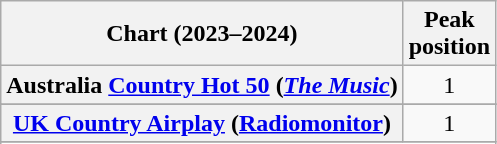<table class="wikitable sortable plainrowheaders" style="text-align:center">
<tr>
<th scope="col">Chart (2023–2024)</th>
<th scope="col">Peak<br>position</th>
</tr>
<tr>
<th scope="row">Australia <a href='#'>Country Hot 50</a> (<em><a href='#'>The Music</a></em>)</th>
<td align=center>1</td>
</tr>
<tr>
</tr>
<tr>
<th scope="row"><a href='#'>UK Country Airplay</a> (<a href='#'>Radiomonitor</a>)</th>
<td align=center>1</td>
</tr>
<tr>
</tr>
<tr>
</tr>
<tr>
</tr>
</table>
